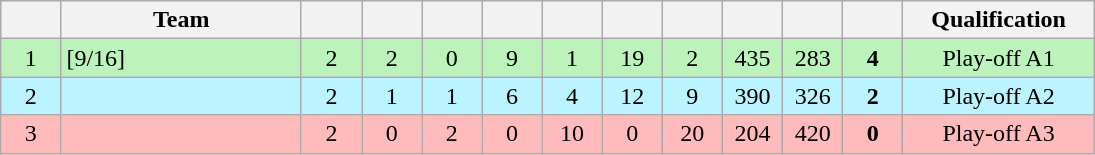<table class=wikitable style="text-align:center" width=730>
<tr>
<th width=5.5%></th>
<th width=22%>Team</th>
<th width=5.5%></th>
<th width=5.5%></th>
<th width=5.5%></th>
<th width=5.5%></th>
<th width=5.5%></th>
<th width=5.5%></th>
<th width=5.5%></th>
<th width=5.5%></th>
<th width=5.5%></th>
<th width=5.5%></th>
<th width=18%>Qualification</th>
</tr>
<tr bgcolor=#bbf3bb>
<td>1</td>
<td style="text-align:left"> [9/16]</td>
<td>2</td>
<td>2</td>
<td>0</td>
<td>9</td>
<td>1</td>
<td>19</td>
<td>2</td>
<td>435</td>
<td>283</td>
<td><strong>4</strong></td>
<td>Play-off A1</td>
</tr>
<tr bgcolor=#bbf3ff>
<td>2</td>
<td style="text-align:left"></td>
<td>2</td>
<td>1</td>
<td>1</td>
<td>6</td>
<td>4</td>
<td>12</td>
<td>9</td>
<td>390</td>
<td>326</td>
<td><strong>2</strong></td>
<td>Play-off A2</td>
</tr>
<tr bgcolor=#ffbbbb>
<td>3</td>
<td style="text-align:left"></td>
<td>2</td>
<td>0</td>
<td>2</td>
<td>0</td>
<td>10</td>
<td>0</td>
<td>20</td>
<td>204</td>
<td>420</td>
<td><strong>0</strong></td>
<td>Play-off A3</td>
</tr>
</table>
